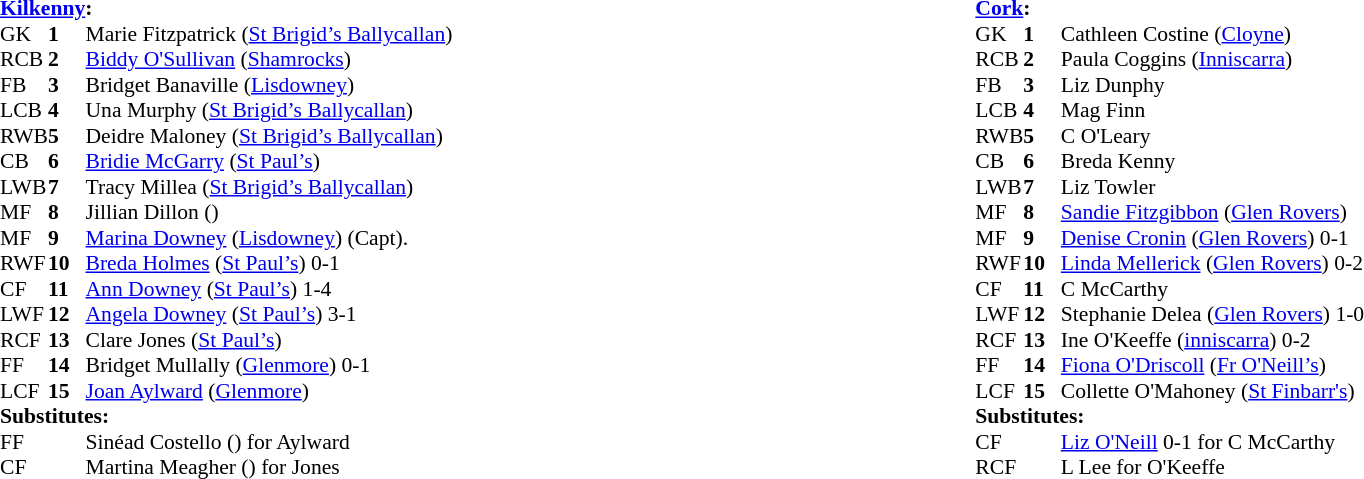<table width="100%">
<tr>
<td valign="top"></td>
<td valign="top" width="50%"><br><table style="font-size: 90%" cellspacing="0" cellpadding="0" align=center>
<tr>
<td colspan="4"><strong> <a href='#'>Kilkenny</a>:</strong></td>
</tr>
<tr>
<th width="25"></th>
<th width="25"></th>
</tr>
<tr>
<td>GK</td>
<td><strong>1</strong></td>
<td>Marie Fitzpatrick (<a href='#'>St Brigid’s Ballycallan</a>)</td>
</tr>
<tr>
<td>RCB</td>
<td><strong>2</strong></td>
<td><a href='#'>Biddy O'Sullivan</a> (<a href='#'>Shamrocks</a>)</td>
</tr>
<tr>
<td>FB</td>
<td><strong>3</strong></td>
<td>Bridget Banaville (<a href='#'>Lisdowney</a>)</td>
</tr>
<tr>
<td>LCB</td>
<td><strong>4</strong></td>
<td>Una Murphy (<a href='#'>St Brigid’s Ballycallan</a>)</td>
</tr>
<tr>
<td>RWB</td>
<td><strong>5</strong></td>
<td>Deidre Maloney (<a href='#'>St Brigid’s Ballycallan</a>)</td>
</tr>
<tr>
<td>CB</td>
<td><strong>6</strong></td>
<td><a href='#'>Bridie McGarry</a> (<a href='#'>St Paul’s</a>)</td>
</tr>
<tr>
<td>LWB</td>
<td><strong>7</strong></td>
<td>Tracy Millea (<a href='#'>St Brigid’s Ballycallan</a>)</td>
</tr>
<tr>
<td>MF</td>
<td><strong>8</strong></td>
<td>Jillian Dillon ()</td>
</tr>
<tr>
<td>MF</td>
<td><strong>9</strong></td>
<td><a href='#'>Marina Downey</a> (<a href='#'>Lisdowney</a>) (Capt).</td>
</tr>
<tr>
<td>RWF</td>
<td><strong>10</strong></td>
<td><a href='#'>Breda Holmes</a> (<a href='#'>St Paul’s</a>) 0-1</td>
</tr>
<tr>
<td>CF</td>
<td><strong>11</strong></td>
<td><a href='#'>Ann Downey</a> (<a href='#'>St Paul’s</a>) 1-4</td>
</tr>
<tr>
<td>LWF</td>
<td><strong>12</strong></td>
<td><a href='#'>Angela Downey</a> (<a href='#'>St Paul’s</a>) 3-1</td>
</tr>
<tr>
<td>RCF</td>
<td><strong>13</strong></td>
<td>Clare Jones (<a href='#'>St Paul’s</a>) </td>
</tr>
<tr>
<td>FF</td>
<td><strong>14</strong></td>
<td>Bridget Mullally (<a href='#'>Glenmore</a>) 0-1</td>
</tr>
<tr>
<td>LCF</td>
<td><strong>15</strong></td>
<td><a href='#'>Joan Aylward</a> (<a href='#'>Glenmore</a>) </td>
</tr>
<tr>
<td colspan=4><strong>Substitutes:</strong></td>
</tr>
<tr>
<td>FF</td>
<td></td>
<td>Sinéad Costello () for Aylward </td>
</tr>
<tr>
<td>CF</td>
<td></td>
<td>Martina Meagher () for Jones </td>
</tr>
<tr>
</tr>
</table>
</td>
<td valign="top" width="50%"><br><table style="font-size: 90%" cellspacing="0" cellpadding="0" align=center>
<tr>
<td colspan="4"><strong><a href='#'>Cork</a>:</strong></td>
</tr>
<tr>
<th width="25"></th>
<th width="25"></th>
</tr>
<tr>
<td>GK</td>
<td><strong>1</strong></td>
<td>Cathleen Costine (<a href='#'>Cloyne</a>)</td>
</tr>
<tr>
<td>RCB</td>
<td><strong>2</strong></td>
<td>Paula Coggins (<a href='#'>Inniscarra</a>)</td>
</tr>
<tr>
<td>FB</td>
<td><strong>3</strong></td>
<td>Liz Dunphy</td>
</tr>
<tr>
<td>LCB</td>
<td><strong>4</strong></td>
<td>Mag Finn</td>
</tr>
<tr>
<td>RWB</td>
<td><strong>5</strong></td>
<td>C O'Leary</td>
</tr>
<tr>
<td>CB</td>
<td><strong>6</strong></td>
<td>Breda Kenny</td>
</tr>
<tr>
<td>LWB</td>
<td><strong>7</strong></td>
<td>Liz Towler</td>
</tr>
<tr>
<td>MF</td>
<td><strong>8</strong></td>
<td><a href='#'>Sandie Fitzgibbon</a> (<a href='#'>Glen Rovers</a>)</td>
</tr>
<tr>
<td>MF</td>
<td><strong>9</strong></td>
<td><a href='#'>Denise Cronin</a> (<a href='#'>Glen Rovers</a>) 0-1</td>
</tr>
<tr>
<td>RWF</td>
<td><strong>10</strong></td>
<td><a href='#'>Linda Mellerick</a> (<a href='#'>Glen Rovers</a>) 0-2</td>
</tr>
<tr>
<td>CF</td>
<td><strong>11</strong></td>
<td>C McCarthy </td>
</tr>
<tr>
<td>LWF</td>
<td><strong>12</strong></td>
<td>Stephanie Delea (<a href='#'>Glen Rovers</a>) 1-0</td>
</tr>
<tr>
<td>RCF</td>
<td><strong>13</strong></td>
<td>Ine O'Keeffe (<a href='#'>inniscarra</a>) 0-2 </td>
</tr>
<tr>
<td>FF</td>
<td><strong>14</strong></td>
<td><a href='#'>Fiona O'Driscoll</a> (<a href='#'>Fr O'Neill’s</a>)</td>
</tr>
<tr>
<td>LCF</td>
<td><strong>15</strong></td>
<td>Collette O'Mahoney (<a href='#'>St Finbarr's</a>)</td>
</tr>
<tr>
<td colspan=4><strong>Substitutes:</strong></td>
</tr>
<tr>
<td>CF</td>
<td></td>
<td><a href='#'>Liz O'Neill</a> 0-1 for C McCarthy </td>
</tr>
<tr>
<td>RCF</td>
<td></td>
<td>L Lee for O'Keeffe </td>
</tr>
<tr>
</tr>
</table>
</td>
</tr>
</table>
